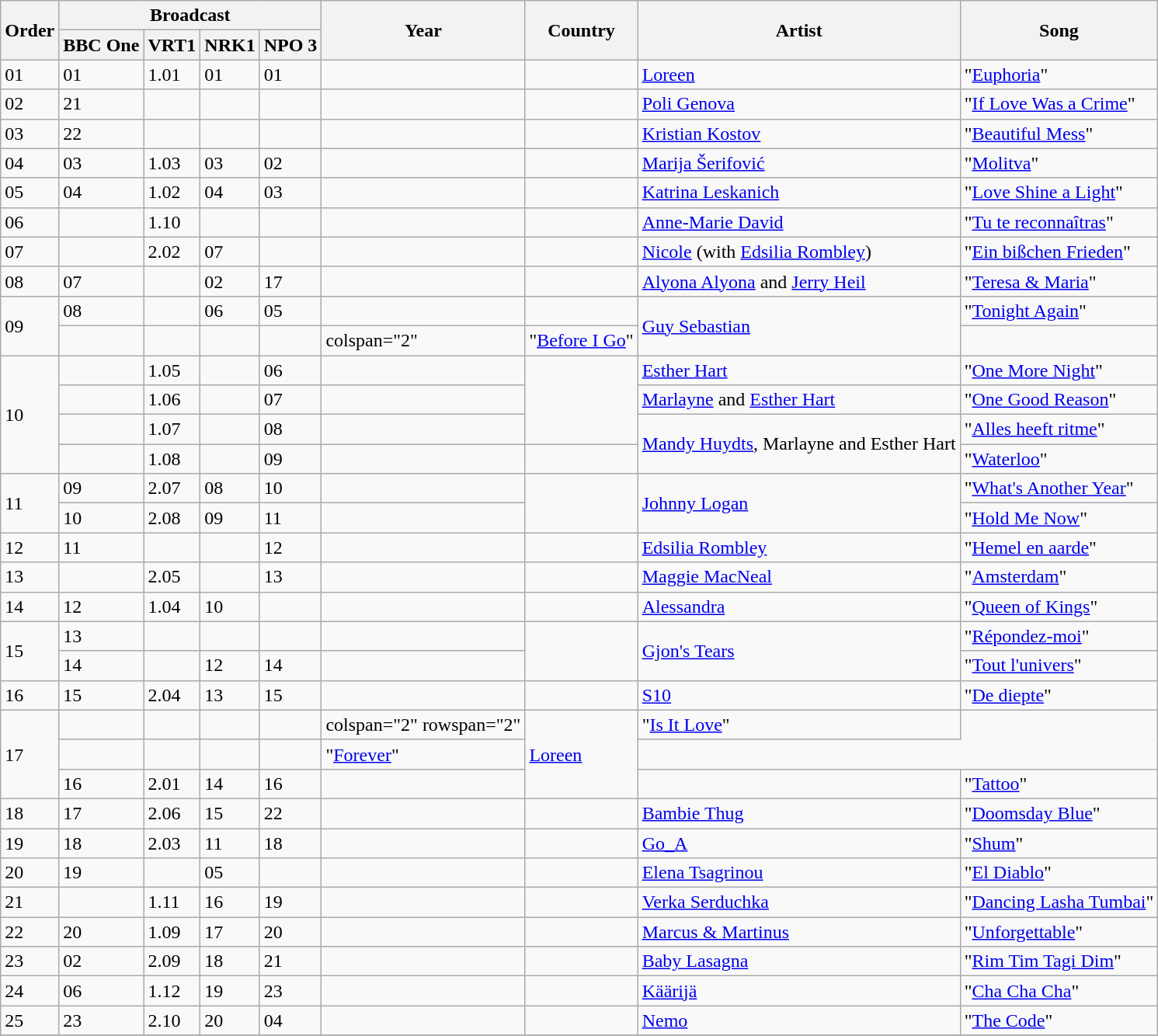<table class="wikitable sortable">
<tr>
<th rowspan="2">Order</th>
<th colspan="4">Broadcast</th>
<th rowspan="2">Year</th>
<th rowspan="2">Country</th>
<th rowspan="2">Artist</th>
<th rowspan="2">Song</th>
</tr>
<tr>
<th>BBC One</th>
<th>VRT1</th>
<th>NRK1</th>
<th>NPO 3</th>
</tr>
<tr>
<td>01</td>
<td>01</td>
<td>1.01</td>
<td>01</td>
<td>01</td>
<td></td>
<td></td>
<td><a href='#'>Loreen</a></td>
<td>"<a href='#'>Euphoria</a>"</td>
</tr>
<tr>
<td>02</td>
<td>21</td>
<td></td>
<td></td>
<td></td>
<td></td>
<td></td>
<td><a href='#'>Poli Genova</a></td>
<td>"<a href='#'>If Love Was a Crime</a>"</td>
</tr>
<tr>
<td>03</td>
<td>22</td>
<td></td>
<td></td>
<td></td>
<td></td>
<td></td>
<td><a href='#'>Kristian Kostov</a></td>
<td>"<a href='#'>Beautiful Mess</a>"</td>
</tr>
<tr>
<td>04</td>
<td>03</td>
<td>1.03</td>
<td>03</td>
<td>02</td>
<td></td>
<td></td>
<td><a href='#'>Marija Šerifović</a></td>
<td>"<a href='#'>Molitva</a>"</td>
</tr>
<tr>
<td>05</td>
<td>04</td>
<td>1.02</td>
<td>04</td>
<td>03</td>
<td></td>
<td></td>
<td><a href='#'>Katrina Leskanich</a></td>
<td>"<a href='#'>Love Shine a Light</a>"</td>
</tr>
<tr>
<td>06</td>
<td></td>
<td>1.10</td>
<td></td>
<td></td>
<td></td>
<td></td>
<td><a href='#'>Anne-Marie David</a></td>
<td>"<a href='#'>Tu te reconnaîtras</a>"</td>
</tr>
<tr>
<td>07</td>
<td></td>
<td>2.02</td>
<td>07</td>
<td></td>
<td></td>
<td></td>
<td><a href='#'>Nicole</a> (with <a href='#'>Edsilia Rombley</a>)</td>
<td>"<a href='#'>Ein bißchen Frieden</a>"</td>
</tr>
<tr>
<td>08</td>
<td>07</td>
<td></td>
<td>02</td>
<td>17</td>
<td></td>
<td></td>
<td><a href='#'>Alyona Alyona</a> and <a href='#'>Jerry Heil</a></td>
<td>"<a href='#'>Teresa & Maria</a>"</td>
</tr>
<tr>
<td rowspan="2">09</td>
<td>08</td>
<td></td>
<td>06</td>
<td>05</td>
<td></td>
<td></td>
<td rowspan="2"><a href='#'>Guy Sebastian</a></td>
<td>"<a href='#'>Tonight Again</a>"</td>
</tr>
<tr>
<td></td>
<td></td>
<td></td>
<td></td>
<td>colspan="2" </td>
<td>"<a href='#'>Before I Go</a>"</td>
</tr>
<tr>
<td rowspan="4">10</td>
<td></td>
<td>1.05</td>
<td></td>
<td>06</td>
<td></td>
<td rowspan="3"></td>
<td><a href='#'>Esther Hart</a></td>
<td>"<a href='#'>One More Night</a>"</td>
</tr>
<tr>
<td></td>
<td>1.06</td>
<td></td>
<td>07</td>
<td></td>
<td><a href='#'>Marlayne</a> and <a href='#'>Esther Hart</a></td>
<td>"<a href='#'>One Good Reason</a>"</td>
</tr>
<tr>
<td></td>
<td>1.07</td>
<td></td>
<td>08</td>
<td></td>
<td rowspan="2"><a href='#'>Mandy Huydts</a>, Marlayne and Esther Hart</td>
<td>"<a href='#'>Alles heeft ritme</a>"</td>
</tr>
<tr>
<td></td>
<td>1.08</td>
<td></td>
<td>09</td>
<td></td>
<td></td>
<td>"<a href='#'>Waterloo</a>"</td>
</tr>
<tr>
<td rowspan="2">11</td>
<td>09</td>
<td>2.07</td>
<td>08</td>
<td>10</td>
<td></td>
<td rowspan="2"></td>
<td rowspan="2"><a href='#'>Johnny Logan</a></td>
<td>"<a href='#'>What's Another Year</a>"</td>
</tr>
<tr>
<td>10</td>
<td>2.08</td>
<td>09</td>
<td>11</td>
<td></td>
<td>"<a href='#'>Hold Me Now</a>"</td>
</tr>
<tr>
<td>12</td>
<td>11</td>
<td></td>
<td></td>
<td>12</td>
<td></td>
<td></td>
<td><a href='#'>Edsilia Rombley</a></td>
<td>"<a href='#'>Hemel en aarde</a>"</td>
</tr>
<tr>
<td>13</td>
<td></td>
<td>2.05</td>
<td></td>
<td>13</td>
<td></td>
<td></td>
<td><a href='#'>Maggie MacNeal</a></td>
<td>"<a href='#'>Amsterdam</a>"</td>
</tr>
<tr>
<td>14</td>
<td>12</td>
<td>1.04</td>
<td>10</td>
<td></td>
<td></td>
<td></td>
<td><a href='#'>Alessandra</a></td>
<td>"<a href='#'>Queen of Kings</a>"</td>
</tr>
<tr>
<td rowspan="2">15</td>
<td>13</td>
<td></td>
<td></td>
<td></td>
<td></td>
<td rowspan="2"></td>
<td rowspan="2"><a href='#'>Gjon's Tears</a></td>
<td>"<a href='#'>Répondez-moi</a>"</td>
</tr>
<tr>
<td>14</td>
<td></td>
<td>12</td>
<td>14</td>
<td></td>
<td>"<a href='#'>Tout l'univers</a>"</td>
</tr>
<tr>
<td>16</td>
<td>15</td>
<td>2.04</td>
<td>13</td>
<td>15</td>
<td></td>
<td></td>
<td><a href='#'>S10</a></td>
<td>"<a href='#'>De diepte</a>"</td>
</tr>
<tr>
<td rowspan="3">17</td>
<td></td>
<td></td>
<td></td>
<td></td>
<td>colspan="2" rowspan="2" </td>
<td rowspan="3"><a href='#'>Loreen</a></td>
<td>"<a href='#'>Is It Love</a>"</td>
</tr>
<tr>
<td></td>
<td></td>
<td></td>
<td></td>
<td>"<a href='#'>Forever</a>"</td>
</tr>
<tr>
<td>16</td>
<td>2.01</td>
<td>14</td>
<td>16</td>
<td></td>
<td></td>
<td>"<a href='#'>Tattoo</a>"</td>
</tr>
<tr>
<td>18</td>
<td>17</td>
<td>2.06</td>
<td>15</td>
<td>22</td>
<td></td>
<td></td>
<td><a href='#'>Bambie Thug</a></td>
<td>"<a href='#'>Doomsday Blue</a>"</td>
</tr>
<tr>
<td>19</td>
<td>18</td>
<td>2.03</td>
<td>11</td>
<td>18</td>
<td></td>
<td></td>
<td><a href='#'>Go_A</a></td>
<td>"<a href='#'>Shum</a>"</td>
</tr>
<tr>
<td>20</td>
<td>19</td>
<td></td>
<td>05</td>
<td></td>
<td></td>
<td></td>
<td><a href='#'>Elena Tsagrinou</a></td>
<td>"<a href='#'>El Diablo</a>"</td>
</tr>
<tr>
<td>21</td>
<td></td>
<td>1.11</td>
<td>16</td>
<td>19</td>
<td></td>
<td></td>
<td><a href='#'>Verka Serduchka</a></td>
<td>"<a href='#'>Dancing Lasha Tumbai</a>"</td>
</tr>
<tr>
<td>22</td>
<td>20</td>
<td>1.09</td>
<td>17</td>
<td>20</td>
<td></td>
<td></td>
<td><a href='#'>Marcus & Martinus</a></td>
<td>"<a href='#'>Unforgettable</a>"</td>
</tr>
<tr>
<td>23</td>
<td>02</td>
<td>2.09</td>
<td>18</td>
<td>21</td>
<td></td>
<td></td>
<td><a href='#'>Baby Lasagna</a></td>
<td>"<a href='#'>Rim Tim Tagi Dim</a>"</td>
</tr>
<tr>
<td>24</td>
<td>06</td>
<td>1.12</td>
<td>19</td>
<td>23</td>
<td></td>
<td></td>
<td><a href='#'>Käärijä</a></td>
<td>"<a href='#'>Cha Cha Cha</a>"</td>
</tr>
<tr>
<td>25</td>
<td>23</td>
<td>2.10</td>
<td>20</td>
<td>04</td>
<td></td>
<td></td>
<td><a href='#'>Nemo</a></td>
<td>"<a href='#'>The Code</a>"</td>
</tr>
<tr>
</tr>
</table>
